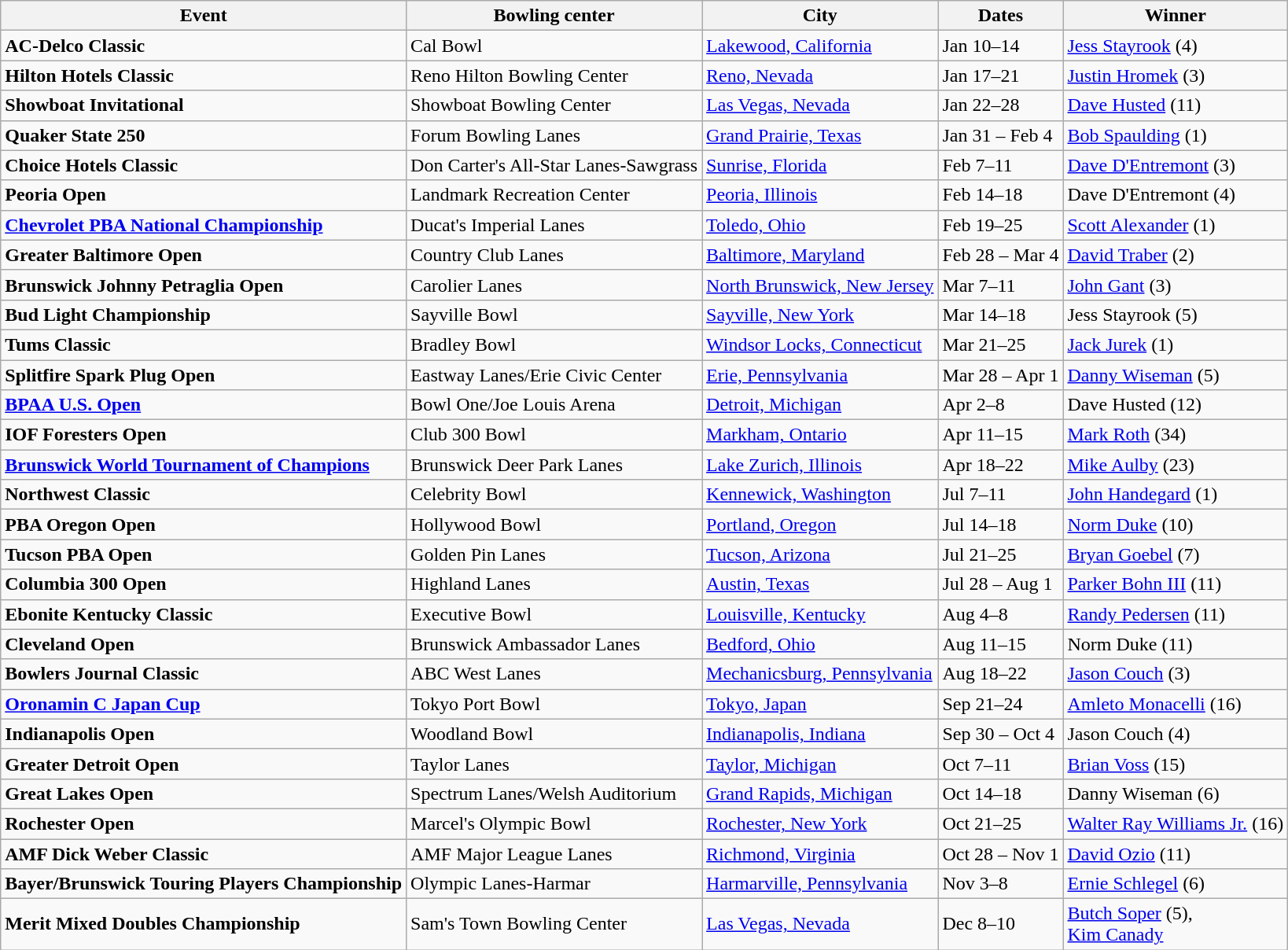<table class="wikitable">
<tr>
<th>Event</th>
<th>Bowling center</th>
<th>City</th>
<th>Dates</th>
<th>Winner</th>
</tr>
<tr>
<td><strong>AC-Delco Classic</strong></td>
<td>Cal Bowl</td>
<td><a href='#'>Lakewood, California</a></td>
<td>Jan 10–14</td>
<td><a href='#'>Jess Stayrook</a> (4)</td>
</tr>
<tr>
<td><strong>Hilton Hotels Classic</strong></td>
<td>Reno Hilton Bowling Center</td>
<td><a href='#'>Reno, Nevada</a></td>
<td>Jan 17–21</td>
<td><a href='#'>Justin Hromek</a> (3)</td>
</tr>
<tr>
<td><strong>Showboat Invitational</strong></td>
<td>Showboat Bowling Center</td>
<td><a href='#'>Las Vegas, Nevada</a></td>
<td>Jan 22–28</td>
<td><a href='#'>Dave Husted</a> (11)</td>
</tr>
<tr>
<td><strong>Quaker State 250</strong></td>
<td>Forum Bowling Lanes</td>
<td><a href='#'>Grand Prairie, Texas</a></td>
<td>Jan 31 – Feb 4</td>
<td><a href='#'>Bob Spaulding</a> (1)</td>
</tr>
<tr>
<td><strong>Choice Hotels Classic</strong></td>
<td>Don Carter's All-Star Lanes-Sawgrass</td>
<td><a href='#'>Sunrise, Florida</a></td>
<td>Feb 7–11</td>
<td><a href='#'>Dave D'Entremont</a> (3)</td>
</tr>
<tr>
<td><strong>Peoria Open</strong></td>
<td>Landmark Recreation Center</td>
<td><a href='#'>Peoria, Illinois</a></td>
<td>Feb 14–18</td>
<td>Dave D'Entremont (4)</td>
</tr>
<tr>
<td><strong><a href='#'>Chevrolet PBA National Championship</a></strong></td>
<td>Ducat's Imperial Lanes</td>
<td><a href='#'>Toledo, Ohio</a></td>
<td>Feb 19–25</td>
<td><a href='#'>Scott Alexander</a> (1)</td>
</tr>
<tr>
<td><strong>Greater Baltimore Open</strong></td>
<td>Country Club Lanes</td>
<td><a href='#'>Baltimore, Maryland</a></td>
<td>Feb 28 – Mar 4</td>
<td><a href='#'>David Traber</a> (2)</td>
</tr>
<tr>
<td><strong>Brunswick Johnny Petraglia Open</strong></td>
<td>Carolier Lanes</td>
<td><a href='#'>North Brunswick, New Jersey</a></td>
<td>Mar 7–11</td>
<td><a href='#'>John Gant</a> (3)</td>
</tr>
<tr>
<td><strong>Bud Light Championship</strong></td>
<td>Sayville Bowl</td>
<td><a href='#'>Sayville, New York</a></td>
<td>Mar 14–18</td>
<td>Jess Stayrook (5)</td>
</tr>
<tr>
<td><strong>Tums Classic</strong></td>
<td>Bradley Bowl</td>
<td><a href='#'>Windsor Locks, Connecticut</a></td>
<td>Mar 21–25</td>
<td><a href='#'>Jack Jurek</a> (1)</td>
</tr>
<tr>
<td><strong>Splitfire Spark Plug Open</strong></td>
<td>Eastway Lanes/Erie Civic Center</td>
<td><a href='#'>Erie, Pennsylvania</a></td>
<td>Mar 28 – Apr 1</td>
<td><a href='#'>Danny Wiseman</a> (5)</td>
</tr>
<tr>
<td><strong><a href='#'>BPAA U.S. Open</a></strong></td>
<td>Bowl One/Joe Louis Arena</td>
<td><a href='#'>Detroit, Michigan</a></td>
<td>Apr 2–8</td>
<td>Dave Husted (12)</td>
</tr>
<tr>
<td><strong>IOF Foresters Open</strong></td>
<td>Club 300 Bowl</td>
<td><a href='#'>Markham, Ontario</a></td>
<td>Apr 11–15</td>
<td><a href='#'>Mark Roth</a> (34)</td>
</tr>
<tr>
<td><strong><a href='#'>Brunswick World Tournament of Champions</a></strong></td>
<td>Brunswick Deer Park Lanes</td>
<td><a href='#'>Lake Zurich, Illinois</a></td>
<td>Apr 18–22</td>
<td><a href='#'>Mike Aulby</a> (23)</td>
</tr>
<tr>
<td><strong>Northwest Classic</strong></td>
<td>Celebrity Bowl</td>
<td><a href='#'>Kennewick, Washington</a></td>
<td>Jul 7–11</td>
<td><a href='#'>John Handegard</a> (1)</td>
</tr>
<tr>
<td><strong>PBA Oregon Open</strong></td>
<td>Hollywood Bowl</td>
<td><a href='#'>Portland, Oregon</a></td>
<td>Jul 14–18</td>
<td><a href='#'>Norm Duke</a> (10)</td>
</tr>
<tr>
<td><strong>Tucson PBA Open</strong></td>
<td>Golden Pin Lanes</td>
<td><a href='#'>Tucson, Arizona</a></td>
<td>Jul 21–25</td>
<td><a href='#'>Bryan Goebel</a> (7)</td>
</tr>
<tr>
<td><strong>Columbia 300 Open</strong></td>
<td>Highland Lanes</td>
<td><a href='#'>Austin, Texas</a></td>
<td>Jul 28 – Aug 1</td>
<td><a href='#'>Parker Bohn III</a> (11)</td>
</tr>
<tr>
<td><strong>Ebonite Kentucky Classic</strong></td>
<td>Executive Bowl</td>
<td><a href='#'>Louisville, Kentucky</a></td>
<td>Aug 4–8</td>
<td><a href='#'>Randy Pedersen</a> (11)</td>
</tr>
<tr>
<td><strong>Cleveland Open</strong></td>
<td>Brunswick Ambassador Lanes</td>
<td><a href='#'>Bedford, Ohio</a></td>
<td>Aug 11–15</td>
<td>Norm Duke (11)</td>
</tr>
<tr>
<td><strong>Bowlers Journal Classic</strong></td>
<td>ABC West Lanes</td>
<td><a href='#'>Mechanicsburg, Pennsylvania</a></td>
<td>Aug 18–22</td>
<td><a href='#'>Jason Couch</a> (3)</td>
</tr>
<tr>
<td><strong><a href='#'>Oronamin C Japan Cup</a></strong></td>
<td>Tokyo Port Bowl</td>
<td><a href='#'>Tokyo, Japan</a></td>
<td>Sep 21–24</td>
<td><a href='#'>Amleto Monacelli</a> (16)</td>
</tr>
<tr>
<td><strong>Indianapolis Open</strong></td>
<td>Woodland Bowl</td>
<td><a href='#'>Indianapolis, Indiana</a></td>
<td>Sep 30 – Oct 4</td>
<td>Jason Couch (4)</td>
</tr>
<tr>
<td><strong>Greater Detroit Open</strong></td>
<td>Taylor Lanes</td>
<td><a href='#'>Taylor, Michigan</a></td>
<td>Oct 7–11</td>
<td><a href='#'>Brian Voss</a> (15)</td>
</tr>
<tr>
<td><strong>Great Lakes Open</strong></td>
<td>Spectrum Lanes/Welsh Auditorium</td>
<td><a href='#'>Grand Rapids, Michigan</a></td>
<td>Oct 14–18</td>
<td>Danny Wiseman (6)</td>
</tr>
<tr>
<td><strong>Rochester Open</strong></td>
<td>Marcel's Olympic Bowl</td>
<td><a href='#'>Rochester, New York</a></td>
<td>Oct 21–25</td>
<td><a href='#'>Walter Ray Williams Jr.</a> (16)</td>
</tr>
<tr>
<td><strong>AMF Dick Weber Classic</strong></td>
<td>AMF Major League Lanes</td>
<td><a href='#'>Richmond, Virginia</a></td>
<td>Oct 28 – Nov 1</td>
<td><a href='#'>David Ozio</a> (11)</td>
</tr>
<tr>
<td><strong>Bayer/Brunswick Touring Players Championship</strong></td>
<td>Olympic Lanes-Harmar</td>
<td><a href='#'>Harmarville, Pennsylvania</a></td>
<td>Nov 3–8</td>
<td><a href='#'>Ernie Schlegel</a> (6)</td>
</tr>
<tr>
<td><strong>Merit Mixed Doubles Championship</strong></td>
<td>Sam's Town Bowling Center</td>
<td><a href='#'>Las Vegas, Nevada</a></td>
<td>Dec 8–10</td>
<td><a href='#'>Butch Soper</a> (5),<br><a href='#'>Kim Canady</a></td>
</tr>
</table>
